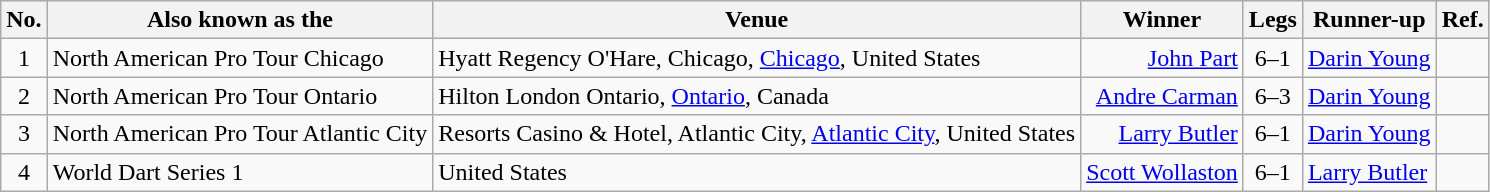<table class="wikitable">
<tr>
<th>No.</th>
<th>Also known as the</th>
<th>Venue</th>
<th>Winner</th>
<th>Legs</th>
<th>Runner-up</th>
<th>Ref.</th>
</tr>
<tr>
<td align=center>1</td>
<td>North American Pro Tour Chicago</td>
<td>Hyatt Regency O'Hare, Chicago, <a href='#'>Chicago</a>, United States</td>
<td align=right><a href='#'>John Part</a> </td>
<td align=center>6–1</td>
<td> <a href='#'>Darin Young</a></td>
<td align="center"></td>
</tr>
<tr>
<td align=center>2</td>
<td>North American Pro Tour Ontario</td>
<td>Hilton London Ontario, <a href='#'>Ontario</a>, Canada</td>
<td align=right><a href='#'>Andre Carman</a> </td>
<td align=center>6–3</td>
<td> <a href='#'>Darin Young</a></td>
<td align="center"></td>
</tr>
<tr>
<td align=center>3</td>
<td>North American Pro Tour Atlantic City</td>
<td>Resorts Casino & Hotel, Atlantic City, <a href='#'>Atlantic City</a>, United States</td>
<td align=right><a href='#'>Larry Butler</a> </td>
<td align=center>6–1</td>
<td> <a href='#'>Darin Young</a></td>
<td align="center"></td>
</tr>
<tr>
<td align=center>4</td>
<td>World Dart Series 1</td>
<td>United States</td>
<td align=right><a href='#'>Scott Wollaston</a> </td>
<td align=center>6–1</td>
<td> <a href='#'>Larry Butler</a></td>
<td align="center"></td>
</tr>
</table>
